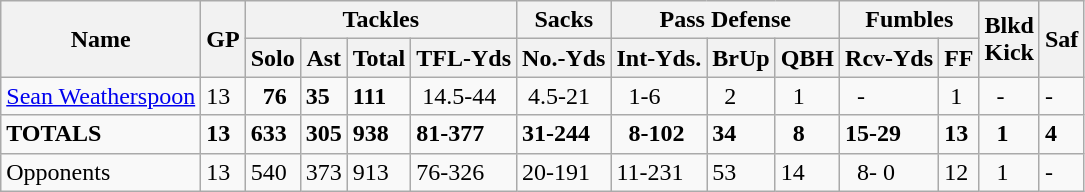<table class="wikitable" style="white-space:nowrap;">
<tr>
<th rowspan="2">Name</th>
<th rowspan="2">GP</th>
<th colspan="4">Tackles</th>
<th>Sacks</th>
<th colspan="3">Pass Defense</th>
<th colspan="2">Fumbles</th>
<th rowspan="2">Blkd<br> Kick</th>
<th rowspan="2">Saf</th>
</tr>
<tr>
<th>Solo</th>
<th>Ast</th>
<th>Total</th>
<th>TFL-Yds</th>
<th>No.-Yds</th>
<th>Int-Yds.</th>
<th>BrUp</th>
<th>QBH</th>
<th>Rcv-Yds</th>
<th>FF</th>
</tr>
<tr>
<td><a href='#'>Sean Weatherspoon</a></td>
<td>13</td>
<td>  <strong>76</strong></td>
<td><strong>35</strong></td>
<td><strong>111</strong></td>
<td> 14.5-44</td>
<td> 4.5-21</td>
<td>  1-6</td>
<td>  2</td>
<td>  1</td>
<td>   -</td>
<td> 1</td>
<td>  -</td>
<td>-</td>
</tr>
<tr>
<td><strong>TOTALS</strong></td>
<td><strong>13</strong></td>
<td><strong>633</strong></td>
<td><strong>305</strong></td>
<td><strong>938</strong></td>
<td><strong>81-377</strong></td>
<td><strong>31-244</strong></td>
<td>  <strong>8-102</strong></td>
<td><strong>34</strong></td>
<td>  <strong>8</strong></td>
<td><strong>15-29</strong></td>
<td><strong>13</strong></td>
<td>  <strong>1</strong></td>
<td><strong>4</strong></td>
</tr>
<tr>
<td>Opponents</td>
<td>13</td>
<td>540</td>
<td>373</td>
<td>913</td>
<td>76-326</td>
<td>20-191</td>
<td>11-231</td>
<td>53</td>
<td>14</td>
<td>  8- 0</td>
<td>12</td>
<td>  1</td>
<td>-</td>
</tr>
</table>
